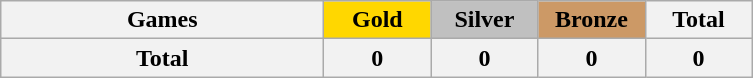<table class="wikitable sortable" style="text-align:center;">
<tr>
<th style="width:13em;">Games</th>
<th style="width:4em; background:gold;">Gold</th>
<th style="width:4em; background:silver;">Silver</th>
<th style="width:4em; background:#cc9966;">Bronze</th>
<th style="width:4em;">Total</th>
</tr>
<tr>
<th>Total</th>
<th>0</th>
<th>0</th>
<th>0</th>
<th>0</th>
</tr>
</table>
